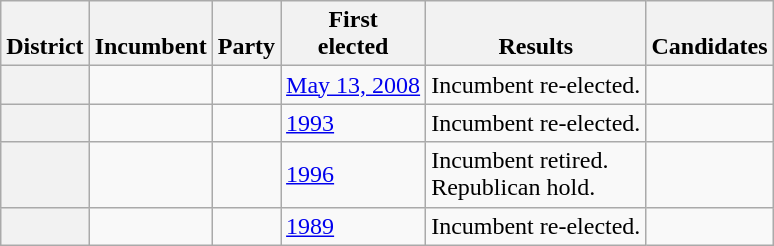<table class="wikitable sortable">
<tr valign=bottom>
<th>District</th>
<th>Incumbent</th>
<th>Party</th>
<th>First<br>elected</th>
<th>Results</th>
<th>Candidates</th>
</tr>
<tr>
<th></th>
<td></td>
<td></td>
<td><a href='#'>May 13, 2008 </a></td>
<td>Incumbent re-elected.</td>
<td nowrap></td>
</tr>
<tr>
<th></th>
<td></td>
<td></td>
<td><a href='#'>1993</a></td>
<td>Incumbent re-elected.</td>
<td nowrap></td>
</tr>
<tr>
<th></th>
<td></td>
<td></td>
<td><a href='#'>1996</a></td>
<td>Incumbent retired.<br>Republican hold.</td>
<td nowrap></td>
</tr>
<tr>
<th></th>
<td></td>
<td></td>
<td><a href='#'>1989</a></td>
<td>Incumbent re-elected.</td>
<td nowrap></td>
</tr>
</table>
